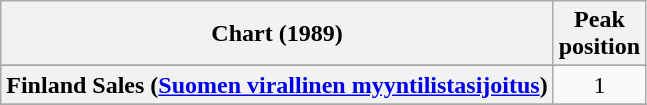<table class="wikitable plainrowheaders sortable" style="text-align:center">
<tr>
<th>Chart (1989)</th>
<th>Peak<br>position</th>
</tr>
<tr>
</tr>
<tr>
</tr>
<tr>
</tr>
<tr>
<th scope="row">Finland Sales (<a href='#'>Suomen virallinen myyntilistasijoitus</a>)</th>
<td>1</td>
</tr>
<tr>
</tr>
<tr>
</tr>
<tr>
</tr>
<tr>
</tr>
<tr>
</tr>
<tr>
</tr>
<tr>
</tr>
<tr>
</tr>
<tr>
</tr>
</table>
